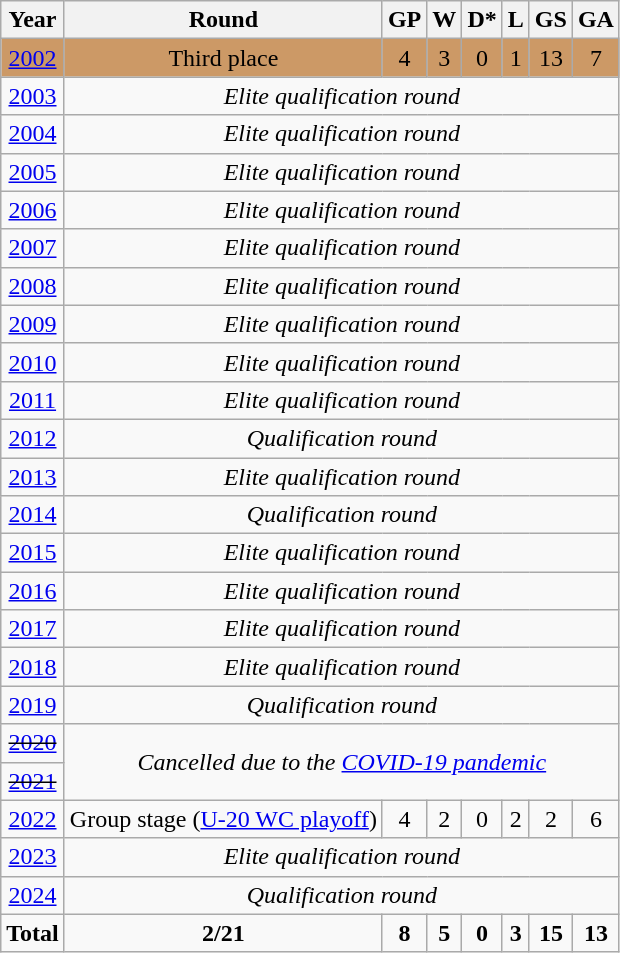<table class="wikitable" style="text-align: center;">
<tr>
<th>Year</th>
<th>Round</th>
<th>GP</th>
<th>W</th>
<th>D*</th>
<th>L</th>
<th>GS</th>
<th>GA</th>
</tr>
<tr bgcolor="cc9966">
<td> <a href='#'>2002</a></td>
<td>Third place</td>
<td>4</td>
<td>3</td>
<td>0</td>
<td>1</td>
<td>13</td>
<td>7</td>
</tr>
<tr>
<td> <a href='#'>2003</a></td>
<td colspan=7><em>Elite qualification round</em></td>
</tr>
<tr>
<td> <a href='#'>2004</a></td>
<td colspan=7><em>Elite qualification round</em></td>
</tr>
<tr>
<td> <a href='#'>2005</a></td>
<td colspan=7><em>Elite qualification round</em></td>
</tr>
<tr>
<td> <a href='#'>2006</a></td>
<td colspan=7><em>Elite qualification round</em></td>
</tr>
<tr>
<td> <a href='#'>2007</a></td>
<td colspan=7><em>Elite qualification round</em></td>
</tr>
<tr>
<td> <a href='#'>2008</a></td>
<td colspan=7><em>Elite qualification round</em></td>
</tr>
<tr>
<td> <a href='#'>2009</a></td>
<td colspan=7><em>Elite qualification round</em></td>
</tr>
<tr>
<td> <a href='#'>2010</a></td>
<td colspan=7><em>Elite qualification round</em></td>
</tr>
<tr>
<td> <a href='#'>2011</a></td>
<td colspan=7><em>Elite qualification round</em></td>
</tr>
<tr>
<td> <a href='#'>2012</a></td>
<td colspan=7><em>Qualification round</em></td>
</tr>
<tr>
<td> <a href='#'>2013</a></td>
<td colspan=7><em>Elite qualification round</em></td>
</tr>
<tr>
<td> <a href='#'>2014</a></td>
<td colspan=7><em>Qualification round</em></td>
</tr>
<tr>
<td> <a href='#'>2015</a></td>
<td colspan=7><em>Elite qualification round</em></td>
</tr>
<tr>
<td> <a href='#'>2016</a></td>
<td colspan=7><em>Elite qualification round</em></td>
</tr>
<tr>
<td> <a href='#'>2017</a></td>
<td colspan=7><em>Elite qualification round</em></td>
</tr>
<tr>
<td> <a href='#'>2018</a></td>
<td colspan=7><em>Elite qualification round</em></td>
</tr>
<tr>
<td> <a href='#'>2019</a></td>
<td colspan=7><em>Qualification round</em></td>
</tr>
<tr>
<td> <s><a href='#'>2020</a></s></td>
<td rowspan=2 colspan=7><em>Cancelled due to the <a href='#'>COVID-19 pandemic</a></em></td>
</tr>
<tr>
<td> <s><a href='#'>2021</a></s></td>
</tr>
<tr>
<td> <a href='#'>2022</a></td>
<td>Group stage (<a href='#'>U-20 WC playoff</a>)</td>
<td>4</td>
<td>2</td>
<td>0</td>
<td>2</td>
<td>2</td>
<td>6</td>
</tr>
<tr>
<td> <a href='#'>2023</a></td>
<td colspan=7><em>Elite qualification round</em></td>
</tr>
<tr>
<td> <a href='#'>2024</a></td>
<td colspan=7><em>Qualification round</em></td>
</tr>
<tr>
<td><strong>Total</strong></td>
<td><strong>2/21</strong></td>
<td><strong>8</strong></td>
<td><strong>5</strong></td>
<td><strong>0</strong></td>
<td><strong>3</strong></td>
<td><strong>15</strong></td>
<td><strong>13</strong></td>
</tr>
</table>
